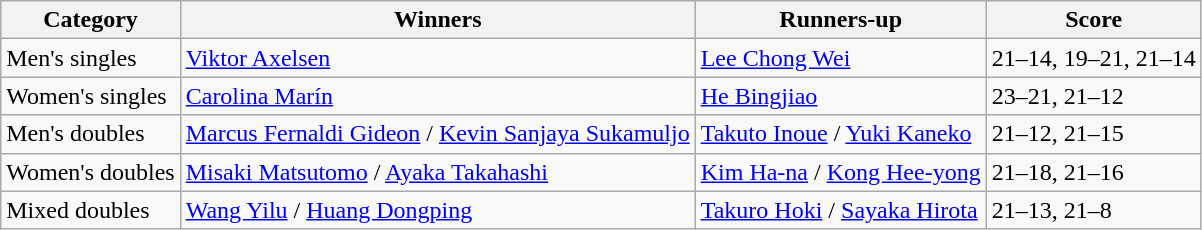<table class=wikitable style="white-space:nowrap;">
<tr>
<th>Category</th>
<th>Winners</th>
<th>Runners-up</th>
<th>Score</th>
</tr>
<tr>
<td>Men's singles</td>
<td> <a href='#'>Viktor Axelsen</a></td>
<td> <a href='#'>Lee Chong Wei</a></td>
<td>21–14, 19–21, 21–14</td>
</tr>
<tr>
<td>Women's singles</td>
<td> <a href='#'>Carolina Marín</a></td>
<td> <a href='#'>He Bingjiao</a></td>
<td>23–21, 21–12</td>
</tr>
<tr>
<td>Men's doubles</td>
<td> <a href='#'>Marcus Fernaldi Gideon</a> / <a href='#'>Kevin Sanjaya Sukamuljo</a></td>
<td> <a href='#'>Takuto Inoue</a> / <a href='#'>Yuki Kaneko</a></td>
<td>21–12, 21–15</td>
</tr>
<tr>
<td>Women's doubles</td>
<td> <a href='#'>Misaki Matsutomo</a> / <a href='#'>Ayaka Takahashi</a></td>
<td> <a href='#'>Kim Ha-na</a> / <a href='#'>Kong Hee-yong</a></td>
<td>21–18, 21–16</td>
</tr>
<tr>
<td>Mixed doubles</td>
<td> <a href='#'>Wang Yilu</a> / <a href='#'>Huang Dongping</a></td>
<td> <a href='#'>Takuro Hoki</a> / <a href='#'>Sayaka Hirota</a></td>
<td>21–13, 21–8</td>
</tr>
</table>
